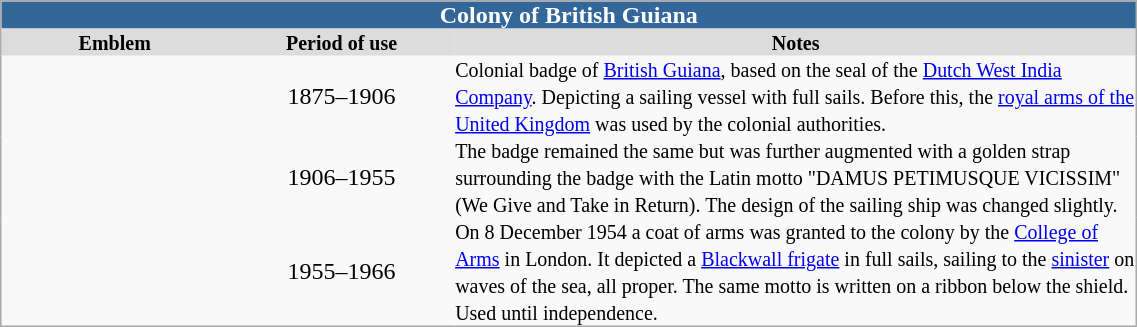<table width="60%" cellpadding="0" cellspacing="0" border="0" border="1" cellpadding="4" cellspacing="0" style="margin: 0.5em 1em 0.5em 0; background: #f9f9f9; border: 1px #aaa solid; border-collapse: collapse;">
<tr>
<td align="center" colspan=3 style="background-color:#369; color:white;"><strong>Colony of British Guiana</strong></td>
</tr>
<tr>
<th bgcolor = "#DCDCDC" width = "20%"><small>Emblem</small></th>
<th bgcolor = "#DCDCDC" width = "20%"><small>Period of use</small></th>
<th bgcolor = "#DCDCDC" width = "60%"><small>Notes</small></th>
</tr>
<tr>
<td align="center"></td>
<td align="center">1875–1906</td>
<td><small>Colonial badge of <a href='#'>British Guiana</a>, based on the seal of the <a href='#'>Dutch West India Company</a>. Depicting a sailing vessel with full sails. Before this, the <a href='#'>royal arms of the United Kingdom</a> was used by the colonial authorities.</small></td>
</tr>
<tr>
<td align="center"></td>
<td align="center">1906–1955</td>
<td><small>The badge remained the same but was further augmented with a golden strap surrounding the badge with the Latin motto "DAMUS PETIMUSQUE VICISSIM" (We Give and Take in Return). The design of the sailing ship was changed slightly.</small></td>
</tr>
<tr>
<td align="center"></td>
<td align="center">1955–1966</td>
<td><small>On 8 December 1954 a coat of arms was granted to the colony by the <a href='#'>College of Arms</a> in London. It depicted a <a href='#'>Blackwall frigate</a> in full sails, sailing to the <a href='#'>sinister</a> on waves of the sea, all proper. The same motto is written on a ribbon below the shield. Used until independence.</small></td>
</tr>
<tr>
</tr>
</table>
